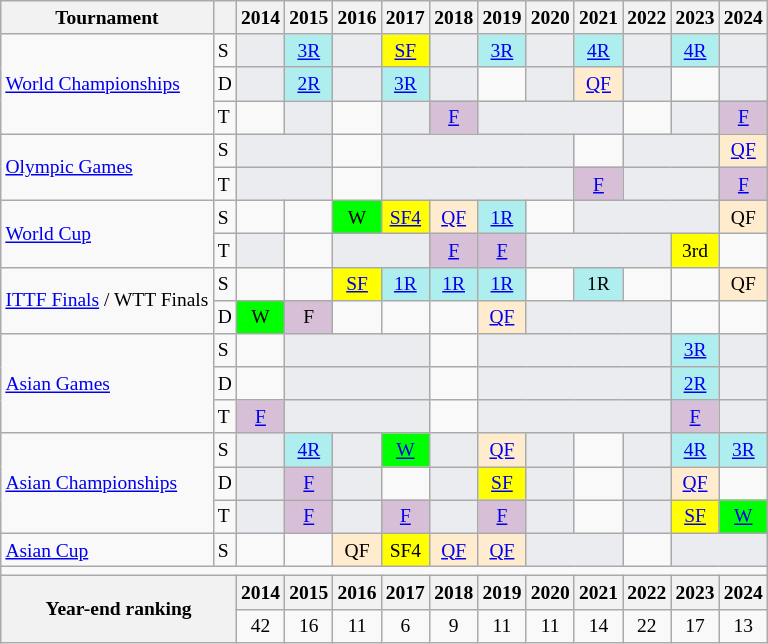<table class="wikitable sortable" style="text-align:center; font-size: small;">
<tr>
<th class="unsortable">Tournament</th>
<th></th>
<th class="unsortable">2014</th>
<th class="unsortable">2015</th>
<th class="unsortable">2016</th>
<th class="unsortable">2017</th>
<th class="unsortable">2018</th>
<th class="unsortable">2019</th>
<th class="unsortable">2020</th>
<th class="unsortable">2021</th>
<th class="unsortable">2022</th>
<th class="unsortable">2023</th>
<th class="unsortable">2024</th>
</tr>
<tr>
<td rowspan="3" style="text-align: left;"><a href='#'>World Championships</a></td>
<td data-sort-value="1" style="text-align: left;">S</td>
<td style="background: #eaecf0;"></td>
<td style="background: #afeeee;"><a href='#'>3R</a></td>
<td style="background: #eaecf0;"></td>
<td style="background: yellow;"><a href='#'>SF</a></td>
<td style="background: #eaecf0;"></td>
<td style="background: #afeeee;"><a href='#'>3R</a></td>
<td style="background: #eaecf0;"></td>
<td style="background: #afeeee;"><a href='#'>4R</a></td>
<td style="background: #eaecf0;"></td>
<td style="background: #afeeee;"><a href='#'>4R</a></td>
<td style="background: #eaecf0;"></td>
</tr>
<tr>
<td data-sort-value="2" style="text-align: left;">D</td>
<td style="background: #eaecf0;"></td>
<td style="background: #afeeee;"><a href='#'>2R</a></td>
<td style="background: #eaecf0;"></td>
<td style="background: #afeeee;"><a href='#'>3R</a></td>
<td style="background: #eaecf0;"></td>
<td></td>
<td style="background: #eaecf0;"></td>
<td style="background: #ffebcd;"><a href='#'>QF</a></td>
<td style="background: #eaecf0;"></td>
<td></td>
<td style="background: #eaecf0;"></td>
</tr>
<tr>
<td data-sort-value="4" style="text-align: left;">T</td>
<td></td>
<td style="background: #eaecf0;"></td>
<td></td>
<td style="background: #eaecf0;"></td>
<td style="background: thistle;"><a href='#'>F</a></td>
<td colspan="3" style="background: #eaecf0;"></td>
<td></td>
<td style="background: #eaecf0;"></td>
<td style="background: thistle;"><a href='#'>F</a></td>
</tr>
<tr>
<td rowspan="2" style="text-align: left;"><a href='#'>Olympic Games</a></td>
<td data-sort-value="1" style="text-align: left;">S</td>
<td colspan="2" style="background: #eaecf0;"></td>
<td></td>
<td colspan="4" style="background: #eaecf0;"></td>
<td></td>
<td colspan="2" style="background: #eaecf0;"></td>
<td style="background: #ffebcd;"><a href='#'>QF</a></td>
</tr>
<tr>
<td data-sort-value="4" style="text-align: left;">T</td>
<td colspan="2" style="background: #eaecf0;"></td>
<td></td>
<td colspan="4" style="background: #eaecf0;"></td>
<td style="background: thistle;"><a href='#'>F</a></td>
<td colspan="2" style="background: #eaecf0;"></td>
<td style="background: thistle;"><a href='#'>F</a></td>
</tr>
<tr>
<td rowspan="2" style="text-align: left;"><a href='#'>World Cup</a></td>
<td data-sort-value="1" style="text-align: left;">S</td>
<td></td>
<td></td>
<td style="background: lime;">W</td>
<td style="background: yellow;"><a href='#'>SF4</a></td>
<td style="background: #ffebcd;"><a href='#'>QF</a></td>
<td style="background: #afeeee;"><a href='#'>1R</a></td>
<td></td>
<td colspan="3" style="background: #eaecf0;"></td>
<td style="background: #ffebcd;">QF</td>
</tr>
<tr>
<td data-sort-value="4" style="text-align: left;">T</td>
<td style="background: #eaecf0;"></td>
<td></td>
<td colspan="2" style="background: #eaecf0;"></td>
<td style="background: thistle;"><a href='#'>F</a></td>
<td style="background: thistle;"><a href='#'>F</a></td>
<td colspan="3" style="background: #eaecf0;"></td>
<td style="background: yellow;">3rd</td>
</tr>
<tr>
<td rowspan="2" style="text-align: left;"><a href='#'>ITTF Finals</a> / WTT Finals</td>
<td data-sort-value="1" style="text-align: left;">S</td>
<td></td>
<td></td>
<td style="background: yellow;"><a href='#'>SF</a></td>
<td style="background: #afeeee;"><a href='#'>1R</a></td>
<td style="background: #afeeee;"><a href='#'>1R</a></td>
<td style="background: #afeeee;"><a href='#'>1R</a></td>
<td></td>
<td style="background: #afeeee;">1R</td>
<td></td>
<td></td>
<td style="background: #ffebcd;">QF</td>
</tr>
<tr>
<td data-sort-value="2" style="text-align: left;">D</td>
<td style="background: lime;">W</td>
<td style="background: thistle;">F</td>
<td></td>
<td></td>
<td></td>
<td style="background: #ffebcd;"><a href='#'>QF</a></td>
<td colspan="3" style="background: #eaecf0;"></td>
<td></td>
<td></td>
</tr>
<tr>
<td rowspan="3" style="text-align: left;"><a href='#'>Asian Games</a></td>
<td data-sort-value="1" style="text-align: left;">S</td>
<td></td>
<td colspan="3" style="background: #eaecf0;"></td>
<td></td>
<td colspan="4" style="background: #eaecf0;"></td>
<td style="background: #afeeee;"><a href='#'>3R</a></td>
<td style="background: #eaecf0;"></td>
</tr>
<tr>
<td data-sort-value="2" style="text-align: left;">D</td>
<td></td>
<td colspan="3" style="background: #eaecf0;"></td>
<td></td>
<td colspan="4" style="background: #eaecf0;"></td>
<td style="background: #afeeee;"><a href='#'>2R</a></td>
<td style="background: #eaecf0;"></td>
</tr>
<tr>
<td data-sort-value="4" style="text-align: left;">T</td>
<td style="background: thistle;"><a href='#'>F</a></td>
<td colspan="3" style="background: #eaecf0;"></td>
<td></td>
<td colspan="4" style="background: #eaecf0;"></td>
<td style="background: thistle;"><a href='#'>F</a></td>
<td style="background: #eaecf0;"></td>
</tr>
<tr>
<td rowspan="3" style="text-align: left;"><a href='#'>Asian Championships</a></td>
<td data-sort-value="1" style="text-align: left;">S</td>
<td style="background: #eaecf0;"></td>
<td style="background: #afeeee;"><a href='#'>4R</a></td>
<td style="background: #eaecf0;"></td>
<td style="background: lime;"><a href='#'>W</a></td>
<td style="background: #eaecf0;"></td>
<td style="background: #ffebcd;"><a href='#'>QF</a></td>
<td style="background: #eaecf0;"></td>
<td></td>
<td style="background: #eaecf0;"></td>
<td style="background: #afeeee;"><a href='#'>4R</a></td>
<td style="background: #afeeee;"><a href='#'>3R</a></td>
</tr>
<tr>
<td data-sort-value="2" style="text-align: left;">D</td>
<td style="background: #eaecf0;"></td>
<td style="background: thistle;"><a href='#'>F</a></td>
<td style="background: #eaecf0;"></td>
<td></td>
<td style="background: #eaecf0;"></td>
<td style="background: yellow;"><a href='#'>SF</a></td>
<td style="background: #eaecf0;"></td>
<td></td>
<td style="background: #eaecf0;"></td>
<td style="background: #ffebcd;"><a href='#'>QF</a></td>
<td></td>
</tr>
<tr>
<td data-sort-value="4" style="text-align: left;">T</td>
<td style="background: #eaecf0;"></td>
<td style="background: thistle;"><a href='#'>F</a></td>
<td style="background: #eaecf0;"></td>
<td style="background: thistle;"><a href='#'>F</a></td>
<td style="background: #eaecf0;"></td>
<td style="background: thistle;"><a href='#'>F</a></td>
<td style="background: #eaecf0;"></td>
<td></td>
<td style="background: #eaecf0;"></td>
<td style="background: yellow;"><a href='#'>SF</a></td>
<td style="background: lime;"><a href='#'>W</a></td>
</tr>
<tr>
<td style="text-align: left;"><a href='#'>Asian Cup</a></td>
<td data-sort-value="1" style="text-align: left;">S</td>
<td></td>
<td></td>
<td style="background: #ffebcd;">QF</td>
<td style="background: yellow;">SF4</td>
<td style="background: #ffebcd;"><a href='#'>QF</a></td>
<td style="background: #ffebcd;"><a href='#'>QF</a></td>
<td colspan="2" style="background: #eaecf0;"></td>
<td></td>
<td colspan="2" style="background: #eaecf0;"></td>
</tr>
<tr class="sortbottom">
<td colspan="13"></td>
</tr>
<tr class="sortbottom">
<th colspan="2" rowspan="2">Year-end ranking</th>
<th>2014</th>
<th>2015</th>
<th>2016</th>
<th>2017</th>
<th>2018</th>
<th>2019</th>
<th>2020</th>
<th>2021</th>
<th>2022</th>
<th>2023</th>
<th>2024</th>
</tr>
<tr class="sortbottom" style="text-align: center;">
<td>42</td>
<td>16</td>
<td>11</td>
<td>6</td>
<td>9</td>
<td>11</td>
<td>11</td>
<td>14</td>
<td>22</td>
<td>17</td>
<td>13</td>
</tr>
</table>
